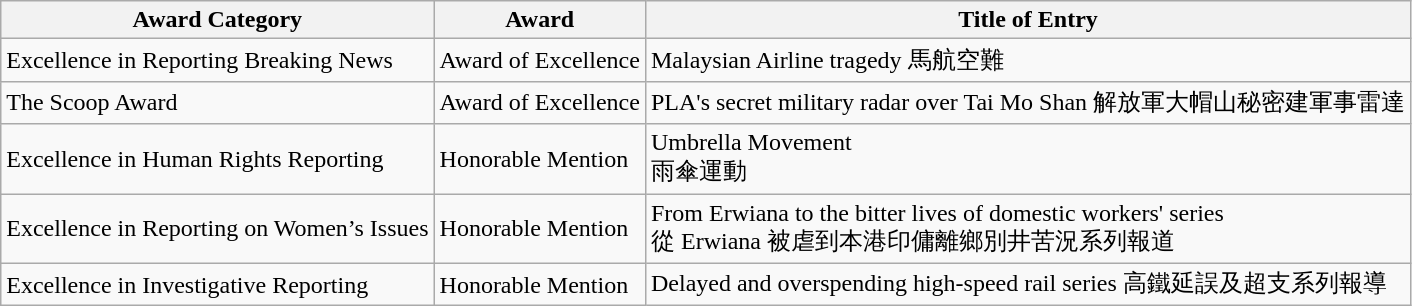<table class="wikitable">
<tr>
<th>Award Category</th>
<th>Award</th>
<th>Title of Entry</th>
</tr>
<tr>
<td>Excellence in Reporting Breaking News</td>
<td>Award of Excellence</td>
<td>Malaysian Airline tragedy 馬航空難</td>
</tr>
<tr>
<td>The Scoop Award</td>
<td>Award of Excellence</td>
<td>PLA's secret military radar over Tai Mo Shan 解放軍大帽山秘密建軍事雷達</td>
</tr>
<tr>
<td>Excellence in Human Rights Reporting</td>
<td>Honorable Mention</td>
<td>Umbrella Movement<br>雨傘運動</td>
</tr>
<tr>
<td>Excellence in Reporting on Women’s Issues</td>
<td>Honorable Mention</td>
<td>From Erwiana to the bitter lives of domestic workers' series<br>從 Erwiana 被虐到本港印傭離鄉別井苦況系列報道</td>
</tr>
<tr>
<td>Excellence in Investigative Reporting</td>
<td>Honorable Mention</td>
<td>Delayed and overspending high-speed rail series 高鐵延誤及超支系列報導</td>
</tr>
</table>
